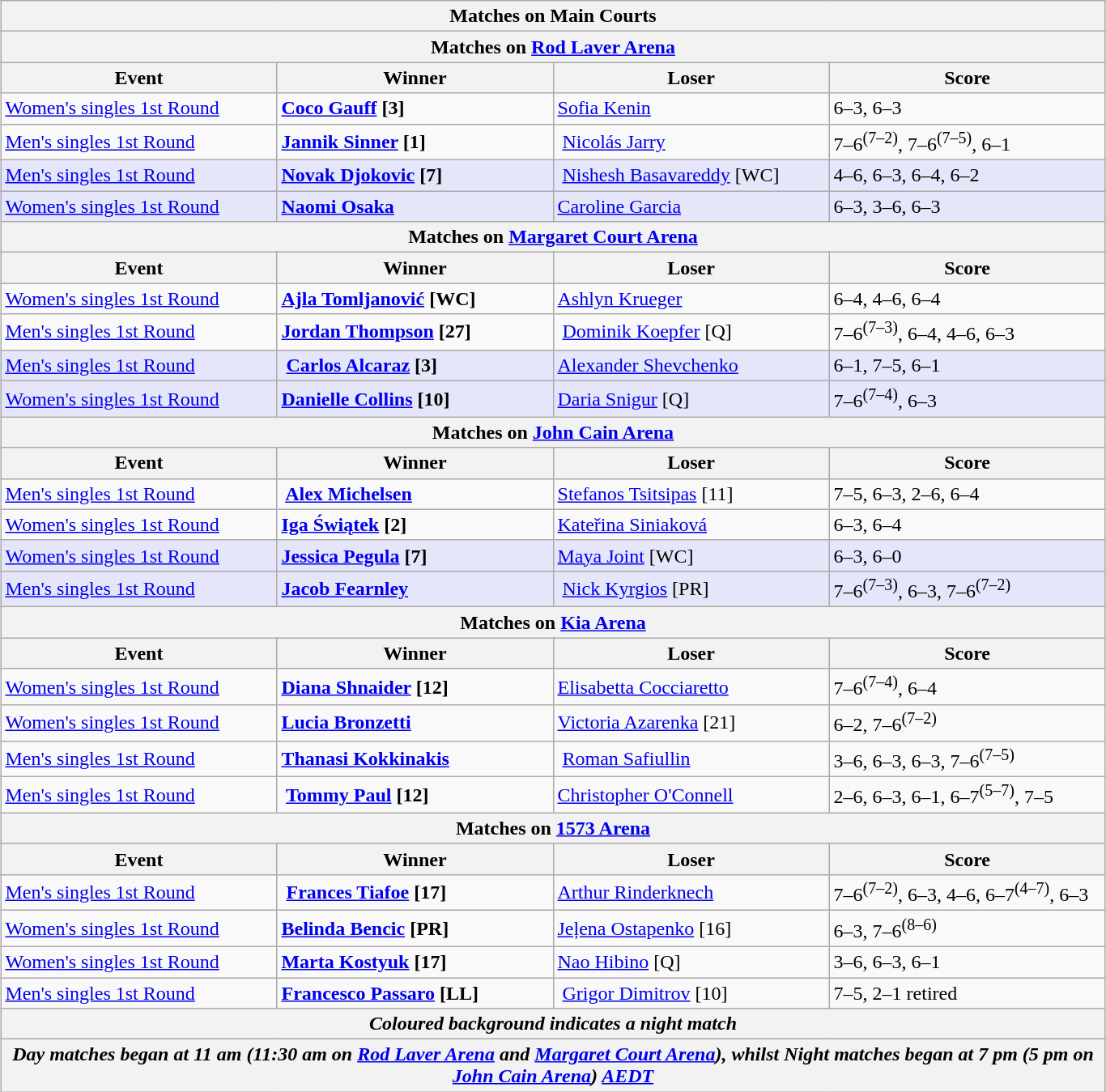<table class="wikitable collapsible uncollapsed" style="margin:auto;">
<tr>
<th colspan=4><strong>Matches on Main Courts</strong></th>
</tr>
<tr>
<th colspan=4><strong>Matches on <a href='#'>Rod Laver Arena</a></strong></th>
</tr>
<tr>
<th style="width:220px;">Event</th>
<th style="width:220px;">Winner</th>
<th style="width:220px;">Loser</th>
<th style="width:220px;">Score</th>
</tr>
<tr>
<td><a href='#'>Women's singles 1st Round</a></td>
<td><strong> <a href='#'>Coco Gauff</a> [3]</strong></td>
<td> <a href='#'>Sofia Kenin</a></td>
<td>6–3, 6–3</td>
</tr>
<tr>
<td><a href='#'>Men's singles 1st Round</a></td>
<td><strong> <a href='#'>Jannik Sinner</a> [1]</strong></td>
<td> <a href='#'>Nicolás Jarry</a></td>
<td>7–6<sup>(7–2)</sup>, 7–6<sup>(7–5)</sup>, 6–1</td>
</tr>
<tr bgcolor=lavender>
<td><a href='#'>Men's singles 1st Round</a></td>
<td><strong> <a href='#'>Novak Djokovic</a> [7]</strong></td>
<td> <a href='#'>Nishesh Basavareddy</a> [WC]</td>
<td>4–6, 6–3, 6–4, 6–2</td>
</tr>
<tr bgcolor=lavender>
<td><a href='#'>Women's singles 1st Round</a></td>
<td><strong> <a href='#'>Naomi Osaka</a></strong></td>
<td> <a href='#'>Caroline Garcia</a></td>
<td>6–3, 3–6, 6–3</td>
</tr>
<tr>
<th colspan=4><strong>Matches on <a href='#'>Margaret Court Arena</a></strong></th>
</tr>
<tr>
<th style="width:220px;">Event</th>
<th style="width:220px;">Winner</th>
<th style="width:220px;">Loser</th>
<th style="width:220px;">Score</th>
</tr>
<tr>
<td><a href='#'>Women's singles 1st Round</a></td>
<td><strong> <a href='#'>Ajla Tomljanović</a> [WC]</strong></td>
<td> <a href='#'>Ashlyn Krueger</a></td>
<td>6–4, 4–6, 6–4</td>
</tr>
<tr>
<td><a href='#'>Men's singles 1st Round</a></td>
<td><strong> <a href='#'>Jordan Thompson</a> [27]</strong></td>
<td> <a href='#'>Dominik Koepfer</a> [Q]</td>
<td>7–6<sup>(7–3)</sup>, 6–4, 4–6, 6–3</td>
</tr>
<tr bgcolor=lavender>
<td><a href='#'>Men's singles 1st Round</a></td>
<td><strong> <a href='#'>Carlos Alcaraz</a> [3]</strong></td>
<td> <a href='#'>Alexander Shevchenko</a></td>
<td>6–1, 7–5, 6–1</td>
</tr>
<tr bgcolor=lavender>
<td><a href='#'>Women's singles 1st Round</a></td>
<td><strong> <a href='#'>Danielle Collins</a> [10]</strong></td>
<td> <a href='#'>Daria Snigur</a> [Q]</td>
<td>7–6<sup>(7–4)</sup>, 6–3</td>
</tr>
<tr>
<th colspan=4><strong>Matches on <a href='#'>John Cain Arena</a></strong></th>
</tr>
<tr>
<th style="width:220px;">Event</th>
<th style="width:220px;">Winner</th>
<th style="width:220px;">Loser</th>
<th style="width:220px;">Score</th>
</tr>
<tr>
<td><a href='#'>Men's singles 1st Round</a></td>
<td><strong> <a href='#'>Alex Michelsen</a></strong></td>
<td> <a href='#'>Stefanos Tsitsipas</a> [11]</td>
<td>7–5, 6–3, 2–6, 6–4</td>
</tr>
<tr>
<td><a href='#'>Women's singles 1st Round</a></td>
<td><strong> <a href='#'>Iga Świątek</a> [2]</strong></td>
<td> <a href='#'>Kateřina Siniaková</a></td>
<td>6–3, 6–4</td>
</tr>
<tr bgcolor=lavender>
<td><a href='#'>Women's singles 1st Round</a></td>
<td><strong> <a href='#'>Jessica Pegula</a> [7]</strong></td>
<td> <a href='#'>Maya Joint</a> [WC]</td>
<td>6–3, 6–0</td>
</tr>
<tr bgcolor=lavender>
<td><a href='#'>Men's singles 1st Round</a></td>
<td><strong> <a href='#'>Jacob Fearnley</a></strong></td>
<td> <a href='#'>Nick Kyrgios</a> [PR]</td>
<td>7–6<sup>(7–3)</sup>, 6–3, 7–6<sup>(7–2)</sup></td>
</tr>
<tr>
<th colspan=4><strong>Matches on <a href='#'>Kia Arena</a></strong></th>
</tr>
<tr>
<th style="width:220px;">Event</th>
<th style="width:220px;">Winner</th>
<th style="width:220px;">Loser</th>
<th style="width:220px;">Score</th>
</tr>
<tr>
<td><a href='#'>Women's singles 1st Round</a></td>
<td><strong> <a href='#'>Diana Shnaider</a> [12]</strong></td>
<td> <a href='#'>Elisabetta Cocciaretto</a></td>
<td>7–6<sup>(7–4)</sup>, 6–4</td>
</tr>
<tr>
<td><a href='#'>Women's singles 1st Round</a></td>
<td><strong> <a href='#'>Lucia Bronzetti</a></strong></td>
<td> <a href='#'>Victoria Azarenka</a> [21]</td>
<td>6–2, 7–6<sup>(7–2)</sup></td>
</tr>
<tr>
<td><a href='#'>Men's singles 1st Round</a></td>
<td><strong> <a href='#'>Thanasi Kokkinakis</a></strong></td>
<td> <a href='#'>Roman Safiullin</a></td>
<td>3–6, 6–3, 6–3, 7–6<sup>(7–5)</sup></td>
</tr>
<tr>
<td><a href='#'>Men's singles 1st Round</a></td>
<td><strong> <a href='#'>Tommy Paul</a> [12]</strong></td>
<td> <a href='#'>Christopher O'Connell</a></td>
<td>2–6, 6–3, 6–1, 6–7<sup>(5–7)</sup>, 7–5</td>
</tr>
<tr>
<th colspan=4><strong>Matches on <a href='#'>1573 Arena</a></strong></th>
</tr>
<tr>
<th style="width:220px;">Event</th>
<th style="width:220px;">Winner</th>
<th style="width:220px;">Loser</th>
<th style="width:220px;">Score</th>
</tr>
<tr>
<td><a href='#'>Men's singles 1st Round</a></td>
<td><strong> <a href='#'>Frances Tiafoe</a> [17]</strong></td>
<td> <a href='#'>Arthur Rinderknech</a></td>
<td>7–6<sup>(7–2)</sup>, 6–3, 4–6, 6–7<sup>(4–7)</sup>, 6–3</td>
</tr>
<tr>
<td><a href='#'>Women's singles 1st Round</a></td>
<td><strong> <a href='#'>Belinda Bencic</a> [PR]</strong></td>
<td> <a href='#'>Jeļena Ostapenko</a> [16]</td>
<td>6–3, 7–6<sup>(8–6)</sup></td>
</tr>
<tr>
<td><a href='#'>Women's singles 1st Round</a></td>
<td><strong> <a href='#'>Marta Kostyuk</a> [17]</strong></td>
<td> <a href='#'>Nao Hibino</a> [Q]</td>
<td>3–6, 6–3, 6–1</td>
</tr>
<tr>
<td><a href='#'>Men's singles 1st Round</a></td>
<td><strong> <a href='#'>Francesco Passaro</a> [LL]</strong></td>
<td> <a href='#'>Grigor Dimitrov</a> [10]</td>
<td>7–5, 2–1 retired</td>
</tr>
<tr>
<th colspan=4><em>Coloured background indicates a night match</em></th>
</tr>
<tr>
<th colspan=4><em>Day matches began at 11 am (11:30 am on <a href='#'>Rod Laver Arena</a> and <a href='#'>Margaret Court Arena</a>), whilst Night matches began at 7 pm (5 pm on <a href='#'>John Cain Arena</a>) <a href='#'>AEDT</a></em></th>
</tr>
</table>
